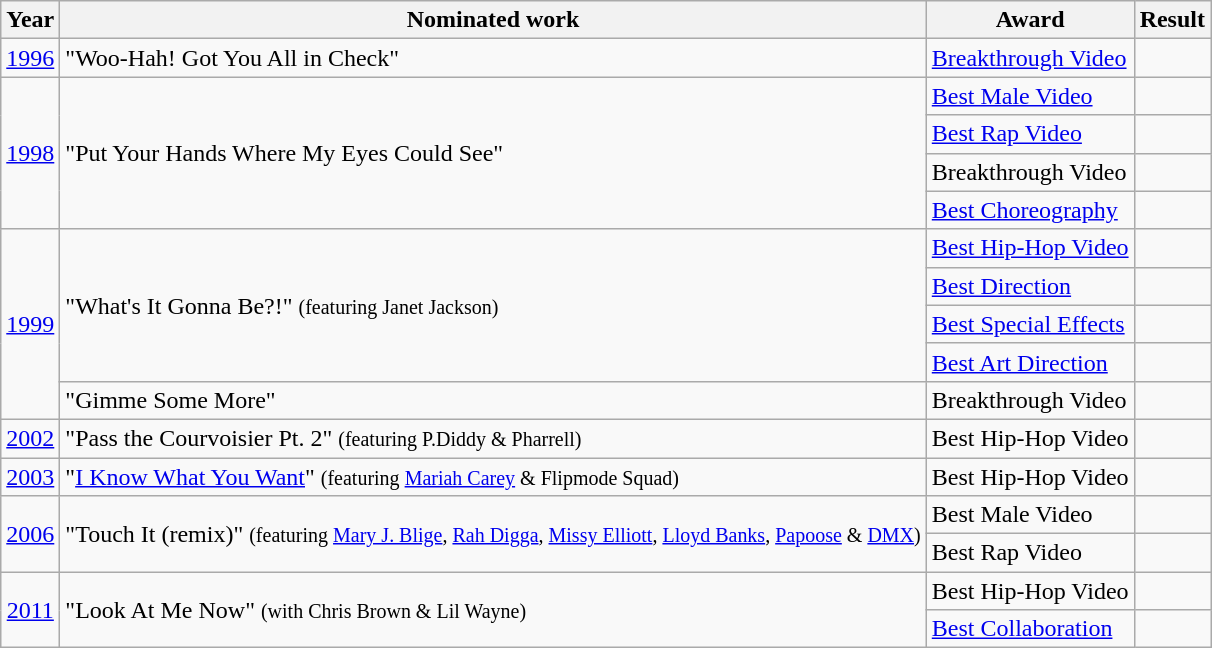<table class="wikitable">
<tr>
<th>Year</th>
<th>Nominated work</th>
<th>Award</th>
<th>Result</th>
</tr>
<tr>
<td align=center><a href='#'>1996</a></td>
<td>"Woo-Hah! Got You All in Check"</td>
<td><a href='#'>Breakthrough Video</a></td>
<td></td>
</tr>
<tr>
<td style="text-align:center;" rowspan="4"><a href='#'>1998</a></td>
<td rowspan="4">"Put Your Hands Where My Eyes Could See"</td>
<td><a href='#'>Best Male Video</a></td>
<td></td>
</tr>
<tr>
<td><a href='#'>Best Rap Video</a></td>
<td></td>
</tr>
<tr>
<td>Breakthrough Video</td>
<td></td>
</tr>
<tr>
<td><a href='#'>Best Choreography</a></td>
<td></td>
</tr>
<tr>
<td style="text-align:center;" rowspan="5"><a href='#'>1999</a></td>
<td rowspan="4">"What's It Gonna Be?!" <small>(featuring Janet Jackson)</small></td>
<td><a href='#'>Best Hip-Hop Video</a></td>
<td></td>
</tr>
<tr>
<td><a href='#'>Best Direction</a></td>
<td></td>
</tr>
<tr>
<td><a href='#'>Best Special Effects</a></td>
<td></td>
</tr>
<tr>
<td><a href='#'>Best Art Direction</a></td>
<td></td>
</tr>
<tr>
<td>"Gimme Some More"</td>
<td>Breakthrough Video</td>
<td></td>
</tr>
<tr>
<td align=center><a href='#'>2002</a></td>
<td>"Pass the Courvoisier Pt. 2" <small>(featuring P.Diddy & Pharrell)</small></td>
<td>Best Hip-Hop Video</td>
<td></td>
</tr>
<tr>
<td align=center><a href='#'>2003</a></td>
<td>"<a href='#'>I Know What You Want</a>" <small>(featuring <a href='#'>Mariah Carey</a> & Flipmode Squad)</small></td>
<td>Best Hip-Hop Video</td>
<td></td>
</tr>
<tr>
<td style="text-align:center;" rowspan="2"><a href='#'>2006</a></td>
<td rowspan="2">"Touch It (remix)" <small>(featuring <a href='#'>Mary J. Blige</a>, <a href='#'>Rah Digga</a>, <a href='#'>Missy Elliott</a>, <a href='#'>Lloyd Banks</a>, <a href='#'>Papoose</a> & <a href='#'>DMX</a>)</small></td>
<td>Best Male Video</td>
<td></td>
</tr>
<tr>
<td>Best Rap Video</td>
<td></td>
</tr>
<tr>
<td style="text-align:center;" rowspan="2"><a href='#'>2011</a></td>
<td rowspan="2">"Look At Me Now" <small>(with Chris Brown & Lil Wayne)</small></td>
<td>Best Hip-Hop Video</td>
<td></td>
</tr>
<tr>
<td><a href='#'>Best Collaboration</a></td>
<td></td>
</tr>
</table>
